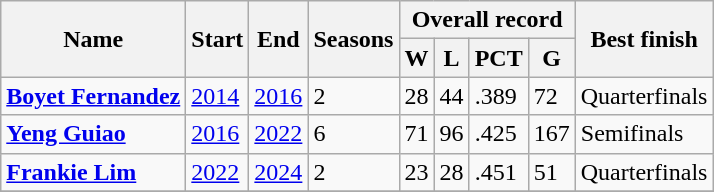<table class="wikitable">
<tr>
<th rowspan="2">Name</th>
<th rowspan="2">Start</th>
<th rowspan="2">End</th>
<th rowspan="2">Seasons</th>
<th colspan="4">Overall record</th>
<th rowspan="2">Best finish</th>
</tr>
<tr>
<th>W</th>
<th>L</th>
<th>PCT</th>
<th>G</th>
</tr>
<tr>
<td><strong><a href='#'>Boyet Fernandez</a></strong></td>
<td><a href='#'>2014</a></td>
<td><a href='#'>2016</a></td>
<td>2</td>
<td>28</td>
<td>44</td>
<td>.389</td>
<td>72</td>
<td>Quarterfinals</td>
</tr>
<tr>
<td><strong><a href='#'>Yeng Guiao</a></strong></td>
<td><a href='#'>2016</a></td>
<td><a href='#'>2022</a></td>
<td>6</td>
<td>71</td>
<td>96</td>
<td>.425</td>
<td>167</td>
<td>Semifinals</td>
</tr>
<tr>
<td><strong><a href='#'>Frankie Lim</a></strong></td>
<td><a href='#'>2022</a></td>
<td><a href='#'>2024</a></td>
<td>2</td>
<td>23</td>
<td>28</td>
<td>.451</td>
<td>51</td>
<td>Quarterfinals</td>
</tr>
<tr>
</tr>
</table>
